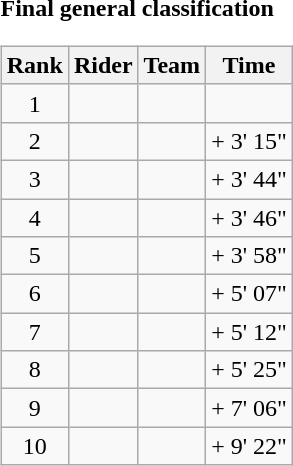<table>
<tr>
<td><strong>Final general classification</strong><br><table class="wikitable">
<tr>
<th scope="col">Rank</th>
<th scope="col">Rider</th>
<th scope="col">Team</th>
<th scope="col">Time</th>
</tr>
<tr>
<td style="text-align:center;">1</td>
<td></td>
<td></td>
<td style="text-align:right;"></td>
</tr>
<tr>
<td style="text-align:center;">2</td>
<td></td>
<td></td>
<td style="text-align:right;">+ 3' 15"</td>
</tr>
<tr>
<td style="text-align:center;">3</td>
<td></td>
<td></td>
<td style="text-align:right;">+ 3' 44"</td>
</tr>
<tr>
<td style="text-align:center;">4</td>
<td></td>
<td></td>
<td style="text-align:right;">+ 3' 46"</td>
</tr>
<tr>
<td style="text-align:center;">5</td>
<td></td>
<td></td>
<td style="text-align:right;">+ 3' 58"</td>
</tr>
<tr>
<td style="text-align:center;">6</td>
<td></td>
<td></td>
<td style="text-align:right;">+ 5' 07"</td>
</tr>
<tr>
<td style="text-align:center;">7</td>
<td></td>
<td></td>
<td style="text-align:right;">+ 5' 12"</td>
</tr>
<tr>
<td style="text-align:center;">8</td>
<td></td>
<td></td>
<td style="text-align:right;">+ 5' 25"</td>
</tr>
<tr>
<td style="text-align:center;">9</td>
<td></td>
<td></td>
<td style="text-align:right;">+ 7' 06"</td>
</tr>
<tr>
<td style="text-align:center;">10</td>
<td></td>
<td></td>
<td style="text-align:right;">+ 9' 22"</td>
</tr>
</table>
</td>
</tr>
</table>
